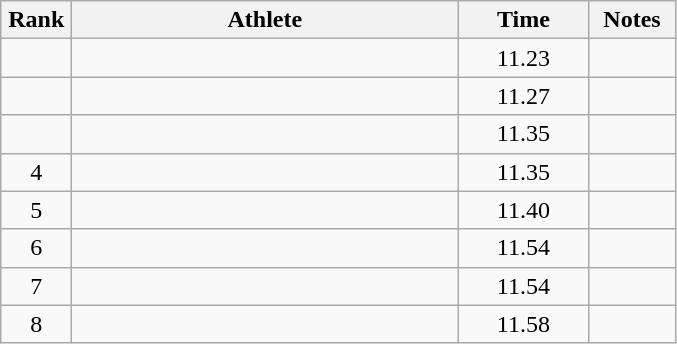<table class="wikitable" style="text-align:center">
<tr>
<th width=40>Rank</th>
<th width=250>Athlete</th>
<th width=80>Time</th>
<th width=50>Notes</th>
</tr>
<tr>
<td></td>
<td align=left></td>
<td>11.23</td>
<td></td>
</tr>
<tr>
<td></td>
<td align=left></td>
<td>11.27</td>
<td></td>
</tr>
<tr>
<td></td>
<td align=left></td>
<td>11.35</td>
<td></td>
</tr>
<tr>
<td>4</td>
<td align=left></td>
<td>11.35</td>
<td></td>
</tr>
<tr>
<td>5</td>
<td align=left></td>
<td>11.40</td>
<td></td>
</tr>
<tr>
<td>6</td>
<td align=left></td>
<td>11.54</td>
<td></td>
</tr>
<tr>
<td>7</td>
<td align=left></td>
<td>11.54</td>
<td></td>
</tr>
<tr>
<td>8</td>
<td align=left></td>
<td>11.58</td>
<td></td>
</tr>
</table>
